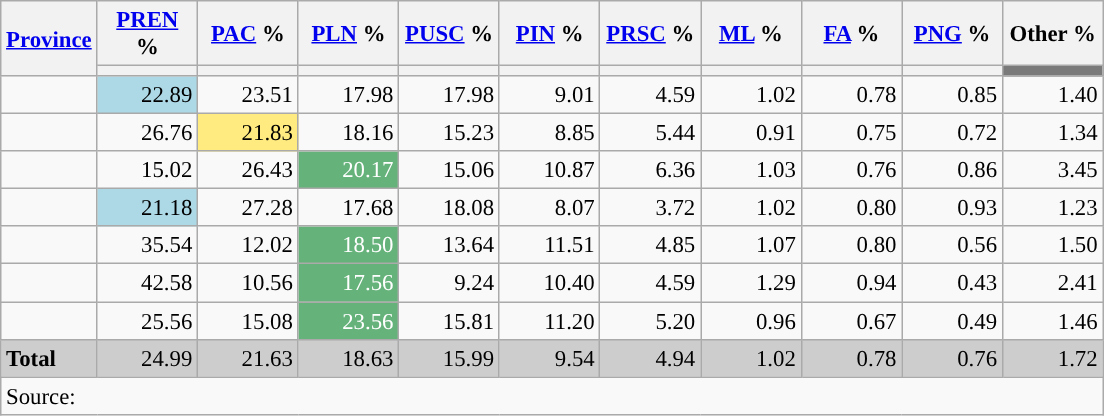<table class="wikitable sortable" style="text-align:right; font-size:95%">
<tr>
<th rowspan=2><a href='#'>Province</a></th>
<th width=60px><a href='#'>PREN</a> %</th>
<th width=60px><a href='#'>PAC</a> %</th>
<th width=60px><a href='#'>PLN</a> %</th>
<th width=60px><a href='#'>PUSC</a> %</th>
<th width=60px><a href='#'>PIN</a> %</th>
<th width=60px><a href='#'>PRSC</a> %</th>
<th width=60px><a href='#'>ML</a> %</th>
<th width=60px><a href='#'>FA</a> %</th>
<th width=60px><a href='#'>PNG</a> %</th>
<th width=60px>Other %</th>
</tr>
<tr>
<th style="background:"></th>
<th style="background:"></th>
<th style="background:"></th>
<th style="background:"></th>
<th style="background:"></th>
<th style="background:"></th>
<th style="background:"></th>
<th style="background:"></th>
<th style="background:"></th>
<th style="background:#7a7a7a"></th>
</tr>
<tr>
<td align="left"></td>
<td style="background:#ADD8E6; color:black;">22.89</td>
<td style="background:">23.51</td>
<td>17.98</td>
<td>17.98</td>
<td>9.01</td>
<td>4.59</td>
<td>1.02</td>
<td>0.78</td>
<td>0.85</td>
<td>1.40</td>
</tr>
<tr>
<td align="left"></td>
<td style="background:">26.76</td>
<td style="background:#FFEB7F; color:black;">21.83</td>
<td>18.16</td>
<td>15.23</td>
<td>8.85</td>
<td>5.44</td>
<td>0.91</td>
<td>0.75</td>
<td>0.72</td>
<td>1.34</td>
</tr>
<tr>
<td align="left"></td>
<td>15.02</td>
<td style="background:">26.43</td>
<td style="background:#66B27B; color:white;">20.17</td>
<td>15.06</td>
<td>10.87</td>
<td>6.36</td>
<td>1.03</td>
<td>0.76</td>
<td>0.86</td>
<td>3.45</td>
</tr>
<tr>
<td align="left"></td>
<td style="background:#ADD8E6; color:black;">21.18</td>
<td style="background:">27.28</td>
<td>17.68</td>
<td>18.08</td>
<td>8.07</td>
<td>3.72</td>
<td>1.02</td>
<td>0.80</td>
<td>0.93</td>
<td>1.23</td>
</tr>
<tr>
<td align="left"></td>
<td style="background:">35.54</td>
<td>12.02</td>
<td style="background:#66B27B; color:white;">18.50</td>
<td>13.64</td>
<td>11.51</td>
<td>4.85</td>
<td>1.07</td>
<td>0.80</td>
<td>0.56</td>
<td>1.50</td>
</tr>
<tr>
<td align="left"></td>
<td style="background:">42.58</td>
<td>10.56</td>
<td style="background:#66B27B; color:white;">17.56</td>
<td>9.24</td>
<td>10.40</td>
<td>4.59</td>
<td>1.29</td>
<td>0.94</td>
<td>0.43</td>
<td>2.41</td>
</tr>
<tr>
<td align="left"></td>
<td style="background:">25.56</td>
<td>15.08</td>
<td style="background:#66B27B; color:white;">23.56</td>
<td>15.81</td>
<td>11.20</td>
<td>5.20</td>
<td>0.96</td>
<td>0.67</td>
<td>0.49</td>
<td>1.46</td>
</tr>
<tr style="background:#CDCDCD;">
<td align="left"><strong>Total</strong></td>
<td style="background:">24.99</td>
<td>21.63</td>
<td>18.63</td>
<td>15.99</td>
<td>9.54</td>
<td>4.94</td>
<td>1.02</td>
<td>0.78</td>
<td>0.76</td>
<td>1.72</td>
</tr>
<tr>
<td align=left colspan=11>Source:  </td>
</tr>
</table>
